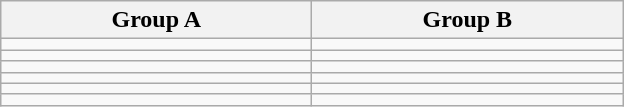<table class="wikitable">
<tr>
<th width=200px>Group A</th>
<th width=200px>Group B</th>
</tr>
<tr>
<td></td>
<td></td>
</tr>
<tr>
<td></td>
<td></td>
</tr>
<tr>
<td></td>
<td></td>
</tr>
<tr>
<td></td>
<td></td>
</tr>
<tr>
<td></td>
<td></td>
</tr>
<tr>
<td></td>
<td></td>
</tr>
</table>
